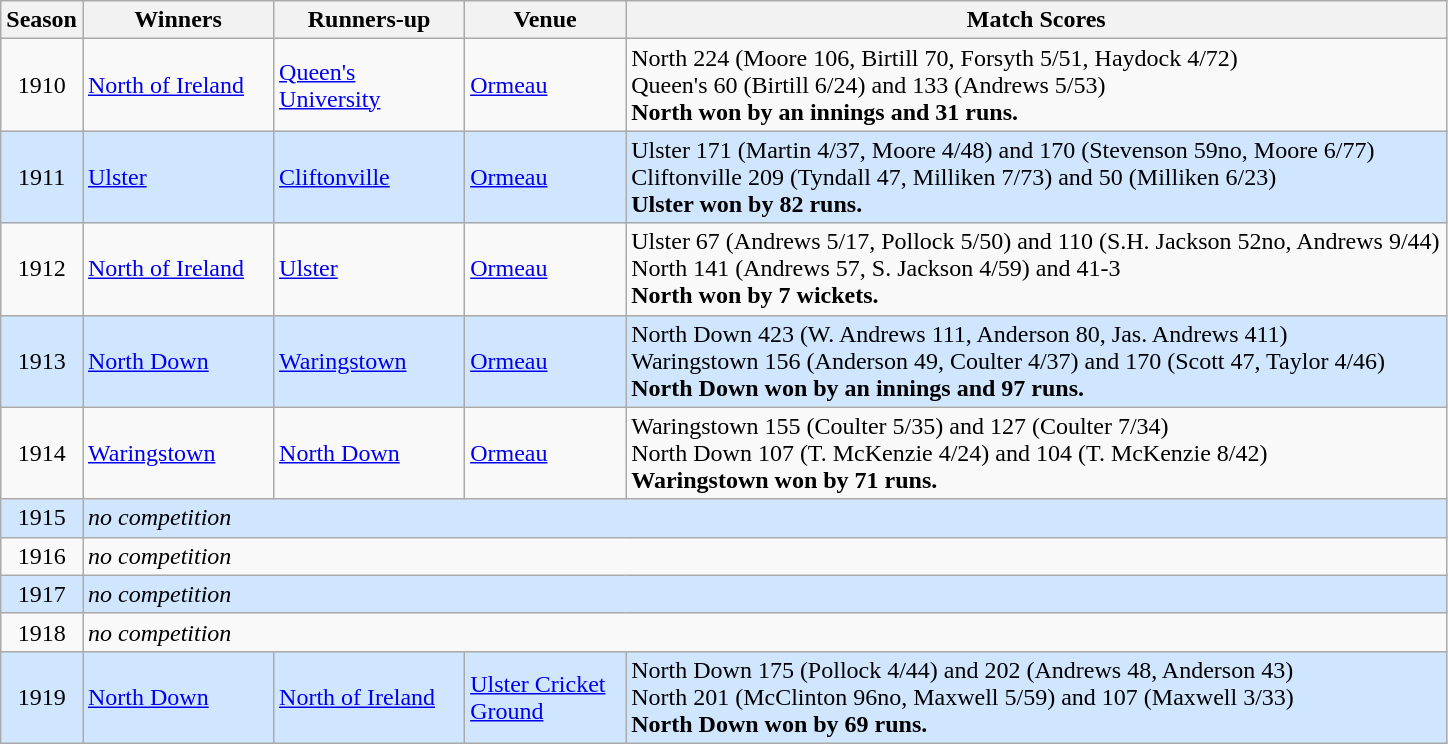<table class="wikitable">
<tr>
<th>Season</th>
<th width="120">Winners</th>
<th width="120">Runners-up</th>
<th width="100">Venue</th>
<th width="540">Match Scores</th>
</tr>
<tr>
<td align="center">1910</td>
<td><a href='#'>North of Ireland</a></td>
<td><a href='#'>Queen's University</a></td>
<td><a href='#'>Ormeau</a></td>
<td>North 224 (Moore 106, Birtill 70, Forsyth 5/51, Haydock 4/72)<br>Queen's 60 (Birtill 6/24) and 133 (Andrews 5/53)<br><strong>North won by an innings and 31 runs.</strong></td>
</tr>
<tr style="background: #D0E6FF;">
<td align="center">1911</td>
<td><a href='#'>Ulster</a></td>
<td><a href='#'>Cliftonville</a></td>
<td><a href='#'>Ormeau</a></td>
<td>Ulster 171 (Martin 4/37, Moore 4/48) and 170 (Stevenson 59no, Moore 6/77)<br>Cliftonville 209 (Tyndall 47, Milliken 7/73) and 50 (Milliken 6/23)<br><strong>Ulster won by 82 runs.</strong></td>
</tr>
<tr>
<td align="center">1912</td>
<td><a href='#'>North of Ireland</a></td>
<td><a href='#'>Ulster</a></td>
<td><a href='#'>Ormeau</a></td>
<td>Ulster 67 (Andrews 5/17, Pollock 5/50) and 110 (S.H. Jackson 52no, Andrews 9/44)<br>North 141 (Andrews 57, S. Jackson 4/59) and 41-3<br><strong>North won by 7 wickets.</strong></td>
</tr>
<tr style="background: #D0E6FF;">
<td align="center">1913</td>
<td><a href='#'>North Down</a></td>
<td><a href='#'>Waringstown</a></td>
<td><a href='#'>Ormeau</a></td>
<td>North Down 423 (W. Andrews 111, Anderson 80, Jas. Andrews 411)<br>Waringstown 156 (Anderson 49, Coulter 4/37) and 170 (Scott 47, Taylor 4/46)<br><strong>North Down won by an innings and 97 runs.</strong></td>
</tr>
<tr>
<td align="center">1914</td>
<td><a href='#'>Waringstown</a></td>
<td><a href='#'>North Down</a></td>
<td><a href='#'>Ormeau</a></td>
<td>Waringstown 155 (Coulter 5/35) and 127 (Coulter 7/34)<br>North Down 107 (T. McKenzie 4/24) and 104 (T. McKenzie 8/42)<br><strong>Waringstown won by 71 runs.</strong></td>
</tr>
<tr style="background: #D0E6FF;">
<td align="center">1915</td>
<td colspan=4><em>no competition</em></td>
</tr>
<tr>
<td align="center">1916</td>
<td colspan=4><em>no competition</em></td>
</tr>
<tr style="background: #D0E6FF;">
<td align="center">1917</td>
<td colspan=4><em>no competition</em></td>
</tr>
<tr>
<td align="center">1918</td>
<td colspan=4><em>no competition</em></td>
</tr>
<tr style="background: #D0E6FF;">
<td align="center">1919</td>
<td><a href='#'>North Down</a></td>
<td><a href='#'>North of Ireland</a></td>
<td><a href='#'>Ulster Cricket Ground</a></td>
<td>North Down 175 (Pollock 4/44) and 202 (Andrews 48, Anderson 43)<br>North 201 (McClinton 96no, Maxwell 5/59) and 107 (Maxwell 3/33)<br><strong>North Down won by 69 runs.</strong></td>
</tr>
</table>
